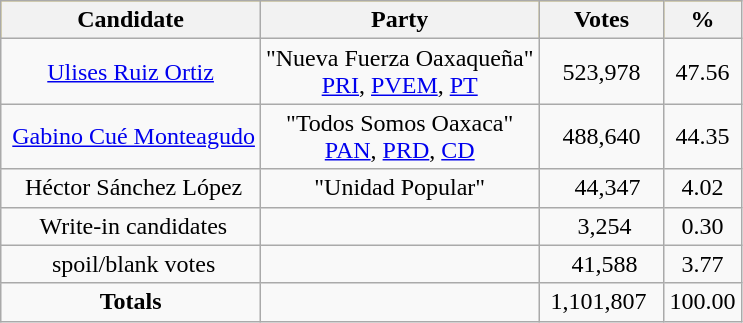<table class="wikitable">
<tr style="background:gold">
<th>Candidate</th>
<th>Party</th>
<th>Votes</th>
<th>%</th>
</tr>
<tr align=center>
<td><a href='#'>Ulises Ruiz Ortiz</a></td>
<td>"Nueva Fuerza Oaxaqueña"<br> <a href='#'>PRI</a>, <a href='#'>PVEM</a>, <a href='#'>PT</a></td>
<td>  523,978  </td>
<td>47.56</td>
</tr>
<tr align=center>
<td> <a href='#'>Gabino Cué Monteagudo</a></td>
<td>"Todos Somos Oaxaca"<br><a href='#'>PAN</a>, <a href='#'>PRD</a>, <a href='#'>CD</a></td>
<td> 488,640 </td>
<td>44.35</td>
</tr>
<tr align=center>
<td> Héctor Sánchez López</td>
<td>"Unidad Popular"</td>
<td>  44,347</td>
<td>4.02</td>
</tr>
<tr align=center>
<td> Write-in candidates</td>
<td> </td>
<td> 3,254</td>
<td>0.30</td>
</tr>
<tr align=center>
<td> spoil/blank votes</td>
<td> </td>
<td> 41,588</td>
<td>3.77</td>
</tr>
<tr align=center>
<td><strong>Totals</strong></td>
<td> </td>
<td> 1,101,807  </td>
<td>100.00</td>
</tr>
</table>
